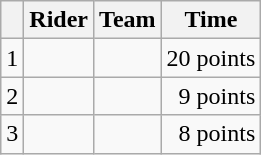<table class="wikitable">
<tr>
<th></th>
<th>Rider</th>
<th>Team</th>
<th>Time</th>
</tr>
<tr>
<td>1</td>
<td> </td>
<td></td>
<td align="right">20 points</td>
</tr>
<tr>
<td>2</td>
<td></td>
<td></td>
<td align="right">9 points</td>
</tr>
<tr>
<td>3</td>
<td></td>
<td></td>
<td align="right">8 points</td>
</tr>
</table>
